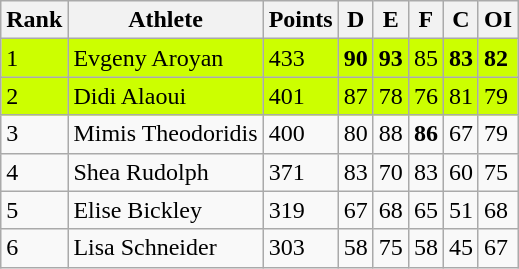<table class="wikitable">
<tr>
<th>Rank</th>
<th>Athlete</th>
<th>Points</th>
<th>D</th>
<th>E</th>
<th>F</th>
<th>C</th>
<th>OI</th>
</tr>
<tr>
<td style="background:#CCFF00">1</td>
<td style="background:#CCFF00"> Evgeny Aroyan</td>
<td style="background:#CCFF00">433</td>
<td style="background:#CCFF00"><strong>90</strong></td>
<td style="background:#CCFF00"><strong>93</strong></td>
<td style="background:#CCFF00">85</td>
<td style="background:#CCFF00"><strong>83</strong></td>
<td style="background:#CCFF00"><strong>82</strong></td>
</tr>
<tr>
<td style="background:#CCFF00">2</td>
<td style="background:#CCFF00"> Didi Alaoui</td>
<td style="background:#CCFF00">401</td>
<td style="background:#CCFF00">87</td>
<td style="background:#CCFF00">78</td>
<td style="background:#CCFF00">76</td>
<td style="background:#CCFF00">81</td>
<td style="background:#CCFF00">79</td>
</tr>
<tr>
<td>3</td>
<td> Mimis Theodoridis</td>
<td>400</td>
<td>80</td>
<td>88</td>
<td><strong>86</strong></td>
<td>67</td>
<td>79</td>
</tr>
<tr>
<td>4</td>
<td> Shea Rudolph</td>
<td>371</td>
<td>83</td>
<td>70</td>
<td>83</td>
<td>60</td>
<td>75</td>
</tr>
<tr>
<td>5</td>
<td> Elise Bickley</td>
<td>319</td>
<td>67</td>
<td>68</td>
<td>65</td>
<td>51</td>
<td>68</td>
</tr>
<tr>
<td>6</td>
<td> Lisa Schneider</td>
<td>303</td>
<td>58</td>
<td>75</td>
<td>58</td>
<td>45</td>
<td>67</td>
</tr>
</table>
